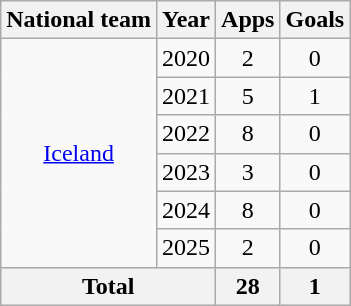<table class="wikitable" style="text-align: center;">
<tr>
<th>National team</th>
<th>Year</th>
<th>Apps</th>
<th>Goals</th>
</tr>
<tr>
<td rowspan="6"><a href='#'>Iceland</a></td>
<td>2020</td>
<td>2</td>
<td>0</td>
</tr>
<tr>
<td>2021</td>
<td>5</td>
<td>1</td>
</tr>
<tr>
<td>2022</td>
<td>8</td>
<td>0</td>
</tr>
<tr>
<td>2023</td>
<td>3</td>
<td>0</td>
</tr>
<tr>
<td>2024</td>
<td>8</td>
<td>0</td>
</tr>
<tr>
<td>2025</td>
<td>2</td>
<td>0</td>
</tr>
<tr>
<th colspan="2">Total</th>
<th>28</th>
<th>1</th>
</tr>
</table>
